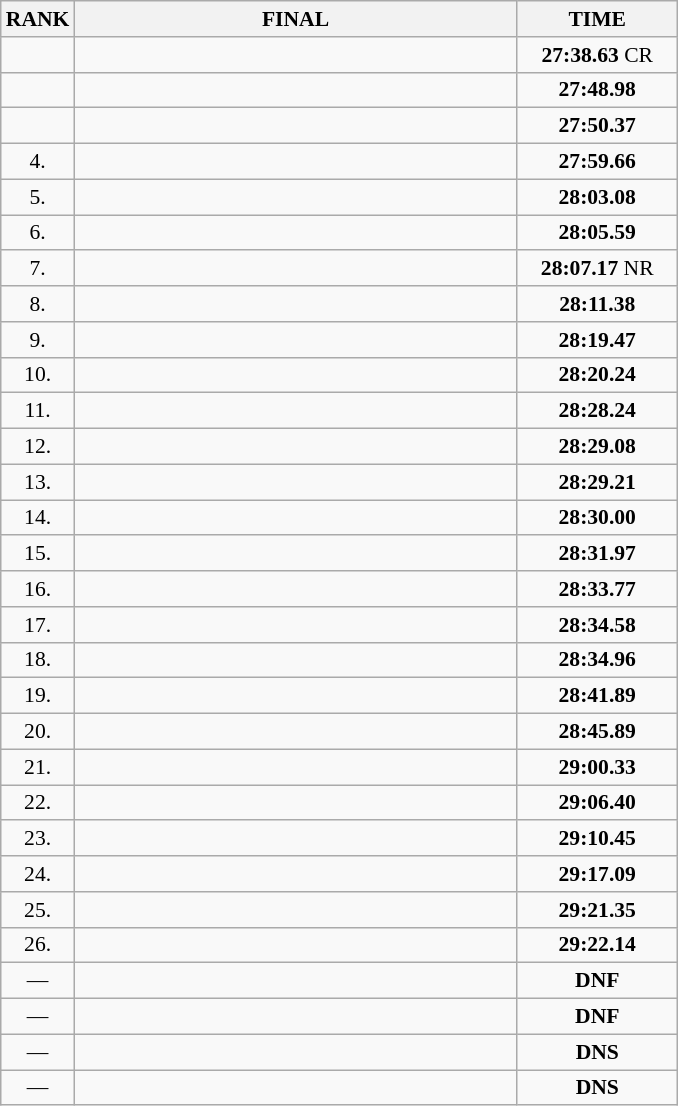<table class="wikitable" style="border-collapse: collapse; font-size: 90%;">
<tr>
<th>RANK</th>
<th style="width: 20em">FINAL</th>
<th style="width: 7em">TIME</th>
</tr>
<tr>
<td align="center"></td>
<td></td>
<td align="center"><strong>27:38.63</strong> CR</td>
</tr>
<tr>
<td align="center"></td>
<td></td>
<td align="center"><strong>27:48.98</strong></td>
</tr>
<tr>
<td align="center"></td>
<td></td>
<td align="center"><strong>27:50.37</strong></td>
</tr>
<tr>
<td align="center">4.</td>
<td></td>
<td align="center"><strong>27:59.66</strong></td>
</tr>
<tr>
<td align="center">5.</td>
<td></td>
<td align="center"><strong>28:03.08</strong></td>
</tr>
<tr>
<td align="center">6.</td>
<td></td>
<td align="center"><strong>28:05.59</strong></td>
</tr>
<tr>
<td align="center">7.</td>
<td></td>
<td align="center"><strong>28:07.17</strong> NR</td>
</tr>
<tr>
<td align="center">8.</td>
<td></td>
<td align="center"><strong>28:11.38</strong></td>
</tr>
<tr>
<td align="center">9.</td>
<td></td>
<td align="center"><strong>28:19.47</strong></td>
</tr>
<tr>
<td align="center">10.</td>
<td></td>
<td align="center"><strong>28:20.24</strong></td>
</tr>
<tr>
<td align="center">11.</td>
<td></td>
<td align="center"><strong>28:28.24</strong></td>
</tr>
<tr>
<td align="center">12.</td>
<td></td>
<td align="center"><strong>28:29.08</strong></td>
</tr>
<tr>
<td align="center">13.</td>
<td></td>
<td align="center"><strong>28:29.21</strong></td>
</tr>
<tr>
<td align="center">14.</td>
<td></td>
<td align="center"><strong>28:30.00</strong></td>
</tr>
<tr>
<td align="center">15.</td>
<td></td>
<td align="center"><strong>28:31.97</strong></td>
</tr>
<tr>
<td align="center">16.</td>
<td></td>
<td align="center"><strong>28:33.77</strong></td>
</tr>
<tr>
<td align="center">17.</td>
<td></td>
<td align="center"><strong>28:34.58</strong></td>
</tr>
<tr>
<td align="center">18.</td>
<td></td>
<td align="center"><strong>28:34.96</strong></td>
</tr>
<tr>
<td align="center">19.</td>
<td></td>
<td align="center"><strong>28:41.89</strong></td>
</tr>
<tr>
<td align="center">20.</td>
<td></td>
<td align="center"><strong>28:45.89</strong></td>
</tr>
<tr>
<td align="center">21.</td>
<td></td>
<td align="center"><strong>29:00.33</strong></td>
</tr>
<tr>
<td align="center">22.</td>
<td></td>
<td align="center"><strong>29:06.40</strong></td>
</tr>
<tr>
<td align="center">23.</td>
<td></td>
<td align="center"><strong>29:10.45</strong></td>
</tr>
<tr>
<td align="center">24.</td>
<td></td>
<td align="center"><strong>29:17.09</strong></td>
</tr>
<tr>
<td align="center">25.</td>
<td></td>
<td align="center"><strong>29:21.35</strong></td>
</tr>
<tr>
<td align="center">26.</td>
<td></td>
<td align="center"><strong>29:22.14</strong></td>
</tr>
<tr>
<td align="center">—</td>
<td></td>
<td align="center"><strong>DNF</strong></td>
</tr>
<tr>
<td align="center">—</td>
<td></td>
<td align="center"><strong>DNF</strong></td>
</tr>
<tr>
<td align="center">—</td>
<td></td>
<td align="center"><strong>DNS</strong></td>
</tr>
<tr>
<td align="center">—</td>
<td></td>
<td align="center"><strong>DNS</strong></td>
</tr>
</table>
